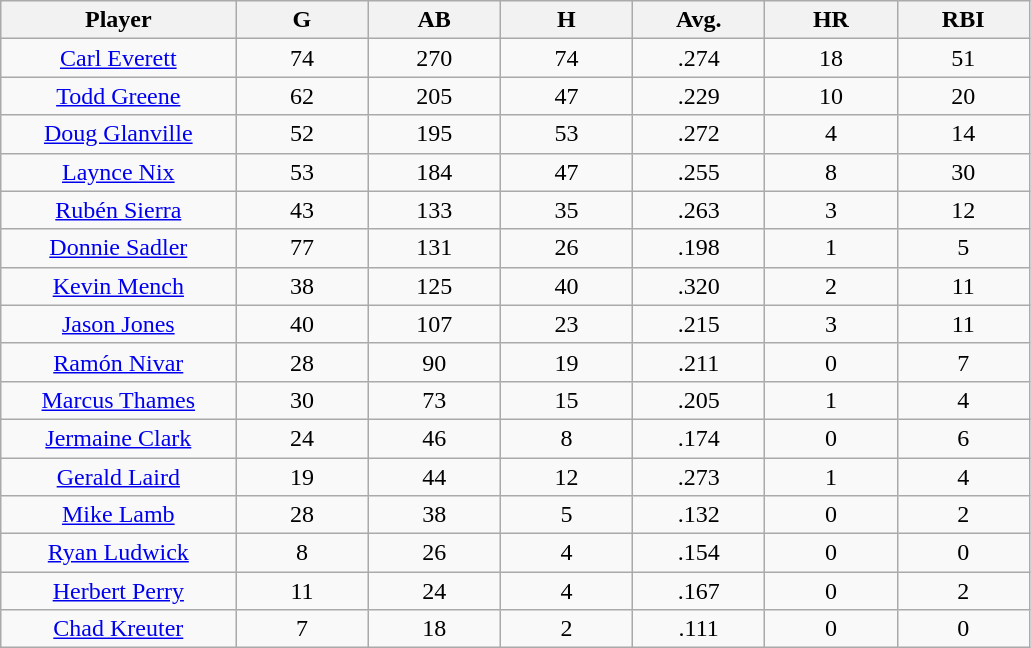<table class="wikitable sortable">
<tr>
<th bgcolor="#DDDDFF" width="16%">Player</th>
<th bgcolor="#DDDDFF" width="9%">G</th>
<th bgcolor="#DDDDFF" width="9%">AB</th>
<th bgcolor="#DDDDFF" width="9%">H</th>
<th bgcolor="#DDDDFF" width="9%">Avg.</th>
<th bgcolor="#DDDDFF" width="9%">HR</th>
<th bgcolor="#DDDDFF" width="9%">RBI</th>
</tr>
<tr align=center>
<td><a href='#'>Carl Everett</a></td>
<td>74</td>
<td>270</td>
<td>74</td>
<td>.274</td>
<td>18</td>
<td>51</td>
</tr>
<tr align=center>
<td><a href='#'>Todd Greene</a></td>
<td>62</td>
<td>205</td>
<td>47</td>
<td>.229</td>
<td>10</td>
<td>20</td>
</tr>
<tr align=center>
<td><a href='#'>Doug Glanville</a></td>
<td>52</td>
<td>195</td>
<td>53</td>
<td>.272</td>
<td>4</td>
<td>14</td>
</tr>
<tr align=center>
<td><a href='#'>Laynce Nix</a></td>
<td>53</td>
<td>184</td>
<td>47</td>
<td>.255</td>
<td>8</td>
<td>30</td>
</tr>
<tr align=center>
<td><a href='#'>Rubén Sierra</a></td>
<td>43</td>
<td>133</td>
<td>35</td>
<td>.263</td>
<td>3</td>
<td>12</td>
</tr>
<tr align=center>
<td><a href='#'>Donnie Sadler</a></td>
<td>77</td>
<td>131</td>
<td>26</td>
<td>.198</td>
<td>1</td>
<td>5</td>
</tr>
<tr align=center>
<td><a href='#'>Kevin Mench</a></td>
<td>38</td>
<td>125</td>
<td>40</td>
<td>.320</td>
<td>2</td>
<td>11</td>
</tr>
<tr align=center>
<td><a href='#'>Jason Jones</a></td>
<td>40</td>
<td>107</td>
<td>23</td>
<td>.215</td>
<td>3</td>
<td>11</td>
</tr>
<tr align=center>
<td><a href='#'>Ramón Nivar</a></td>
<td>28</td>
<td>90</td>
<td>19</td>
<td>.211</td>
<td>0</td>
<td>7</td>
</tr>
<tr align=center>
<td><a href='#'>Marcus Thames</a></td>
<td>30</td>
<td>73</td>
<td>15</td>
<td>.205</td>
<td>1</td>
<td>4</td>
</tr>
<tr align=center>
<td><a href='#'>Jermaine Clark</a></td>
<td>24</td>
<td>46</td>
<td>8</td>
<td>.174</td>
<td>0</td>
<td>6</td>
</tr>
<tr align=center>
<td><a href='#'>Gerald Laird</a></td>
<td>19</td>
<td>44</td>
<td>12</td>
<td>.273</td>
<td>1</td>
<td>4</td>
</tr>
<tr align=center>
<td><a href='#'>Mike Lamb</a></td>
<td>28</td>
<td>38</td>
<td>5</td>
<td>.132</td>
<td>0</td>
<td>2</td>
</tr>
<tr align=center>
<td><a href='#'>Ryan Ludwick</a></td>
<td>8</td>
<td>26</td>
<td>4</td>
<td>.154</td>
<td>0</td>
<td>0</td>
</tr>
<tr align=center>
<td><a href='#'>Herbert Perry</a></td>
<td>11</td>
<td>24</td>
<td>4</td>
<td>.167</td>
<td>0</td>
<td>2</td>
</tr>
<tr align=center>
<td><a href='#'>Chad Kreuter</a></td>
<td>7</td>
<td>18</td>
<td>2</td>
<td>.111</td>
<td>0</td>
<td>0</td>
</tr>
</table>
